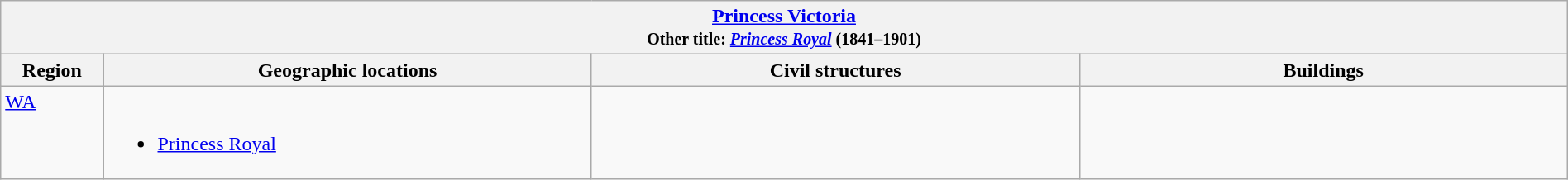<table class="wikitable" width="100%">
<tr>
<th colspan="4"> <a href='#'>Princess Victoria</a><br><small>Other title: <em><a href='#'>Princess Royal</a></em> (1841–1901)</small></th>
</tr>
<tr>
<th width="5%">Region</th>
<th width="23.75%">Geographic locations</th>
<th width="23.75%">Civil structures</th>
<th width="23.75%">Buildings</th>
</tr>
<tr>
<td align=left valign=top> <a href='#'>WA</a></td>
<td><br><ul><li><a href='#'>Princess Royal</a></li></ul></td>
<td></td>
<td></td>
</tr>
</table>
